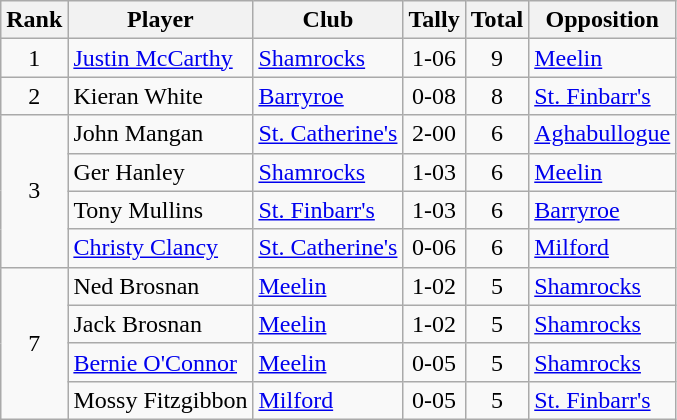<table class="wikitable">
<tr>
<th>Rank</th>
<th>Player</th>
<th>Club</th>
<th>Tally</th>
<th>Total</th>
<th>Opposition</th>
</tr>
<tr>
<td rowspan="1" style="text-align:center;">1</td>
<td><a href='#'>Justin McCarthy</a></td>
<td><a href='#'>Shamrocks</a></td>
<td align=center>1-06</td>
<td align=center>9</td>
<td><a href='#'>Meelin</a></td>
</tr>
<tr>
<td rowspan="1" style="text-align:center;">2</td>
<td>Kieran White</td>
<td><a href='#'>Barryroe</a></td>
<td align=center>0-08</td>
<td align=center>8</td>
<td><a href='#'>St. Finbarr's</a></td>
</tr>
<tr>
<td rowspan="4" style="text-align:center;">3</td>
<td>John Mangan</td>
<td><a href='#'>St. Catherine's</a></td>
<td align=center>2-00</td>
<td align=center>6</td>
<td><a href='#'>Aghabullogue</a></td>
</tr>
<tr>
<td>Ger Hanley</td>
<td><a href='#'>Shamrocks</a></td>
<td align=center>1-03</td>
<td align=center>6</td>
<td><a href='#'>Meelin</a></td>
</tr>
<tr>
<td>Tony Mullins</td>
<td><a href='#'>St. Finbarr's</a></td>
<td align=center>1-03</td>
<td align=center>6</td>
<td><a href='#'>Barryroe</a></td>
</tr>
<tr>
<td><a href='#'>Christy Clancy</a></td>
<td><a href='#'>St. Catherine's</a></td>
<td align=center>0-06</td>
<td align=center>6</td>
<td><a href='#'>Milford</a></td>
</tr>
<tr>
<td rowspan="4" style="text-align:center;">7</td>
<td>Ned Brosnan</td>
<td><a href='#'>Meelin</a></td>
<td align=center>1-02</td>
<td align=center>5</td>
<td><a href='#'>Shamrocks</a></td>
</tr>
<tr>
<td>Jack Brosnan</td>
<td><a href='#'>Meelin</a></td>
<td align=center>1-02</td>
<td align=center>5</td>
<td><a href='#'>Shamrocks</a></td>
</tr>
<tr>
<td><a href='#'>Bernie O'Connor</a></td>
<td><a href='#'>Meelin</a></td>
<td align=center>0-05</td>
<td align=center>5</td>
<td><a href='#'>Shamrocks</a></td>
</tr>
<tr>
<td>Mossy Fitzgibbon</td>
<td><a href='#'>Milford</a></td>
<td align=center>0-05</td>
<td align=center>5</td>
<td><a href='#'>St. Finbarr's</a></td>
</tr>
</table>
